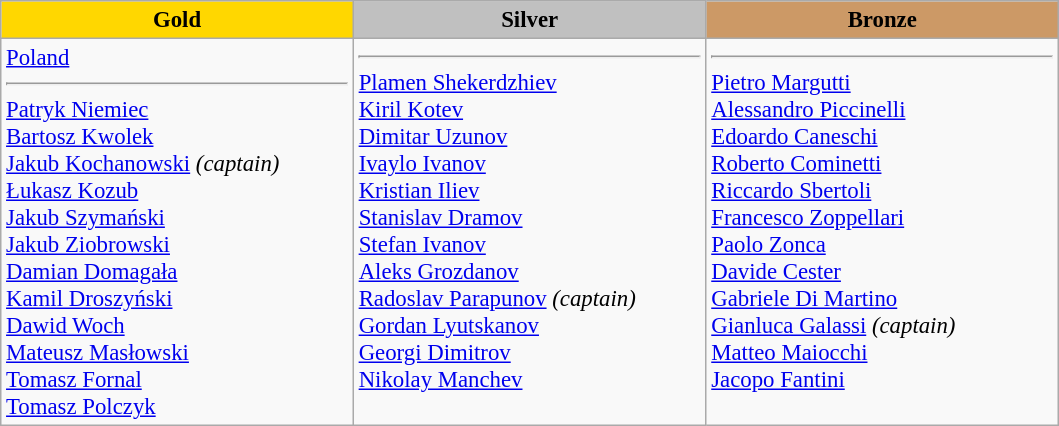<table class="wikitable" style="font-size:95%;">
<tr align="center">
<td style="width: 15em; background: gold"><strong>Gold</strong></td>
<td style="width: 15em; background: silver"><strong>Silver</strong></td>
<td style="width: 15em; background: #CC9966"><strong>Bronze</strong></td>
</tr>
<tr valign="top">
<td><div> <a href='#'>Poland</a><hr><a href='#'>Patryk Niemiec</a><br><a href='#'>Bartosz Kwolek</a><br><a href='#'>Jakub Kochanowski</a> <em>(captain)</em><br><a href='#'>Łukasz Kozub</a><br><a href='#'>Jakub Szymański</a><br><a href='#'>Jakub Ziobrowski</a><br><a href='#'>Damian Domagała</a><br><a href='#'>Kamil Droszyński</a><br><a href='#'>Dawid Woch</a><br><a href='#'>Mateusz Masłowski</a><br><a href='#'>Tomasz Fornal</a><br><a href='#'>Tomasz Polczyk</a></div></td>
<td><div><hr><a href='#'>Plamen Shekerdzhiev</a><br><a href='#'>Kiril Kotev</a><br><a href='#'>Dimitar Uzunov</a><br><a href='#'>Ivaylo Ivanov</a><br><a href='#'>Kristian Iliev</a><br><a href='#'>Stanislav Dramov</a><br><a href='#'>Stefan Ivanov</a><br><a href='#'>Aleks Grozdanov</a><br><a href='#'>Radoslav Parapunov</a> <em>(captain)</em><br><a href='#'>Gordan Lyutskanov</a><br><a href='#'>Georgi Dimitrov</a><br><a href='#'>Nikolay Manchev</a></div></td>
<td><div><hr><a href='#'>Pietro Margutti</a><br><a href='#'>Alessandro Piccinelli</a><br><a href='#'>Edoardo Caneschi</a><br><a href='#'>Roberto Cominetti</a><br><a href='#'>Riccardo Sbertoli</a><br><a href='#'>Francesco Zoppellari</a><br><a href='#'>Paolo Zonca</a><br><a href='#'>Davide Cester</a><br><a href='#'>Gabriele Di Martino</a><br><a href='#'>Gianluca Galassi</a> <em>(captain)</em><br><a href='#'>Matteo Maiocchi</a><br><a href='#'>Jacopo Fantini</a></div></td>
</tr>
</table>
